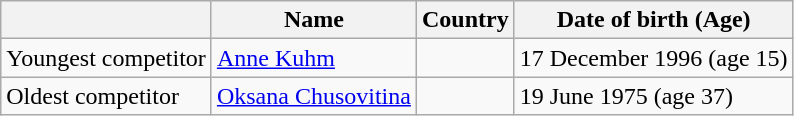<table class="wikitable">
<tr>
<th></th>
<th>Name</th>
<th>Country</th>
<th>Date of birth (Age)</th>
</tr>
<tr>
<td>Youngest competitor</td>
<td><a href='#'>Anne Kuhm</a></td>
<td></td>
<td>17 December 1996 (age 15)</td>
</tr>
<tr>
<td>Oldest competitor</td>
<td><a href='#'>Oksana Chusovitina</a></td>
<td></td>
<td>19 June 1975 (age 37)</td>
</tr>
</table>
